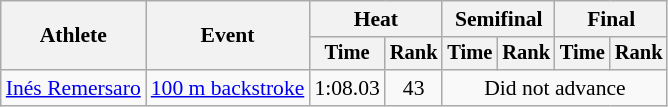<table class=wikitable style="font-size:90%">
<tr>
<th rowspan="2">Athlete</th>
<th rowspan="2">Event</th>
<th colspan="2">Heat</th>
<th colspan="2">Semifinal</th>
<th colspan="2">Final</th>
</tr>
<tr style="font-size:95%">
<th>Time</th>
<th>Rank</th>
<th>Time</th>
<th>Rank</th>
<th>Time</th>
<th>Rank</th>
</tr>
<tr align=center>
<td align=left><a href='#'>Inés Remersaro</a></td>
<td align=left><a href='#'>100 m backstroke</a></td>
<td>1:08.03</td>
<td>43</td>
<td colspan=4>Did not advance</td>
</tr>
</table>
